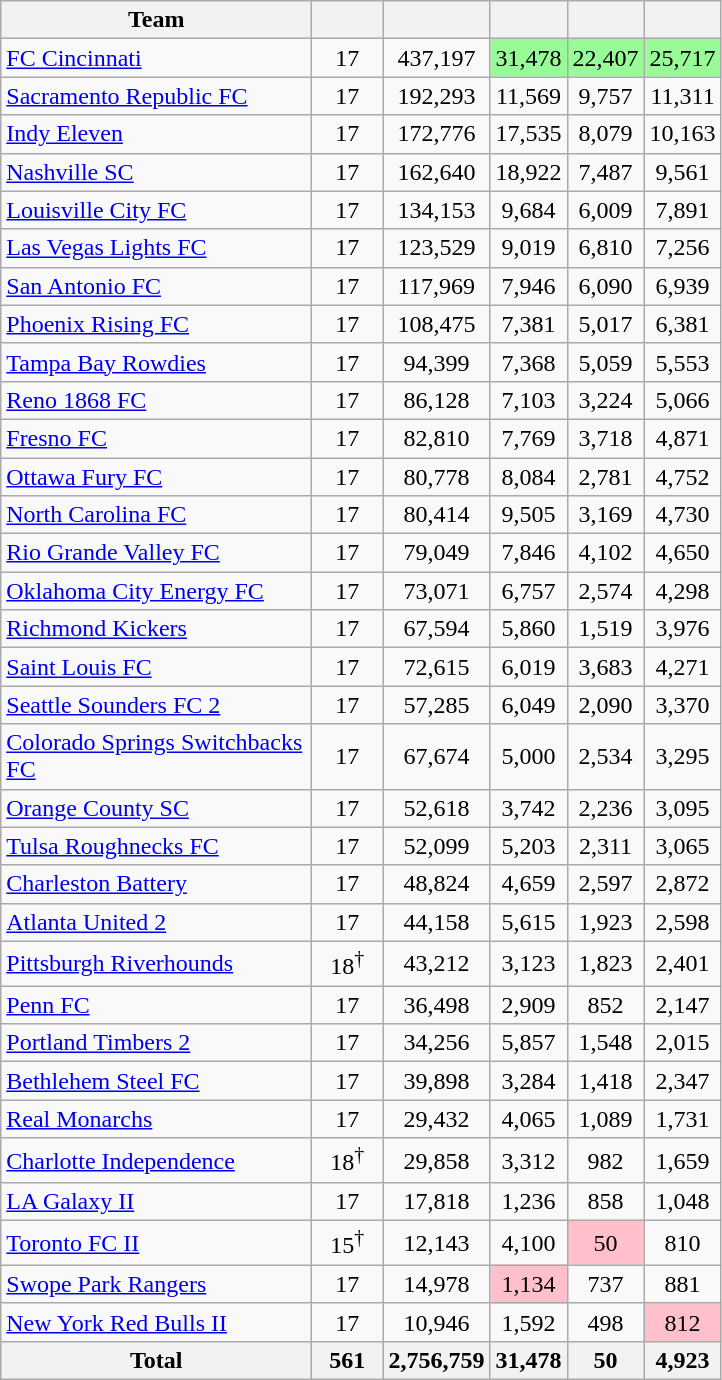<table class="wikitable sortable">
<tr>
<th width=200>Team</th>
<th width=40></th>
<th width=40></th>
<th width=40></th>
<th width=40></th>
<th width=40></th>
</tr>
<tr align=center>
<td align=left><a href='#'>FC Cincinnati</a></td>
<td>17</td>
<td>437,197</td>
<td bgcolor="#98fb98">31,478</td>
<td bgcolor="#98fb98">22,407</td>
<td bgcolor="#98fb98">25,717</td>
</tr>
<tr align=center>
<td align=left><a href='#'>Sacramento Republic FC</a></td>
<td>17</td>
<td>192,293</td>
<td>11,569</td>
<td>9,757</td>
<td>11,311</td>
</tr>
<tr align=center>
<td align=left><a href='#'>Indy Eleven</a></td>
<td>17</td>
<td>172,776</td>
<td>17,535</td>
<td>8,079</td>
<td>10,163</td>
</tr>
<tr align=center>
<td align=left><a href='#'>Nashville SC</a></td>
<td>17</td>
<td>162,640</td>
<td>18,922</td>
<td>7,487</td>
<td>9,561</td>
</tr>
<tr align=center>
<td align=left><a href='#'>Louisville City FC</a></td>
<td>17</td>
<td>134,153</td>
<td>9,684</td>
<td>6,009</td>
<td>7,891</td>
</tr>
<tr align=center>
<td align=left><a href='#'>Las Vegas Lights FC</a></td>
<td>17</td>
<td>123,529</td>
<td>9,019</td>
<td>6,810</td>
<td>7,256</td>
</tr>
<tr align=center>
<td align=left><a href='#'>San Antonio FC</a></td>
<td>17</td>
<td>117,969</td>
<td>7,946</td>
<td>6,090</td>
<td>6,939</td>
</tr>
<tr align=center>
<td align=left><a href='#'>Phoenix Rising FC</a></td>
<td>17</td>
<td>108,475</td>
<td>7,381</td>
<td>5,017</td>
<td>6,381</td>
</tr>
<tr align=center>
<td align=left><a href='#'>Tampa Bay Rowdies</a></td>
<td>17</td>
<td>94,399</td>
<td>7,368</td>
<td>5,059</td>
<td>5,553</td>
</tr>
<tr align=center>
<td align=left><a href='#'>Reno 1868 FC</a></td>
<td>17</td>
<td>86,128</td>
<td>7,103</td>
<td>3,224</td>
<td>5,066</td>
</tr>
<tr align=center>
<td align=left><a href='#'>Fresno FC</a></td>
<td>17</td>
<td>82,810</td>
<td>7,769</td>
<td>3,718</td>
<td>4,871</td>
</tr>
<tr align=center>
<td align=left><a href='#'>Ottawa Fury FC</a></td>
<td>17</td>
<td>80,778</td>
<td>8,084</td>
<td>2,781</td>
<td>4,752</td>
</tr>
<tr align=center>
<td align=left><a href='#'>North Carolina FC</a></td>
<td>17</td>
<td>80,414</td>
<td>9,505</td>
<td>3,169</td>
<td>4,730</td>
</tr>
<tr align=center>
<td align=left><a href='#'>Rio Grande Valley FC</a></td>
<td>17</td>
<td>79,049</td>
<td>7,846</td>
<td>4,102</td>
<td>4,650</td>
</tr>
<tr align=center>
<td align=left><a href='#'>Oklahoma City Energy FC</a></td>
<td>17</td>
<td>73,071</td>
<td>6,757</td>
<td>2,574</td>
<td>4,298</td>
</tr>
<tr align=center>
<td align=left><a href='#'>Richmond Kickers</a></td>
<td>17</td>
<td>67,594</td>
<td>5,860</td>
<td>1,519</td>
<td>3,976</td>
</tr>
<tr align=center>
<td align=left><a href='#'>Saint Louis FC</a></td>
<td>17</td>
<td>72,615</td>
<td>6,019</td>
<td>3,683</td>
<td>4,271</td>
</tr>
<tr align=center>
<td align=left><a href='#'>Seattle Sounders FC 2</a></td>
<td>17</td>
<td>57,285</td>
<td>6,049</td>
<td>2,090</td>
<td>3,370</td>
</tr>
<tr align=center>
<td align=left><a href='#'>Colorado Springs Switchbacks FC</a></td>
<td>17</td>
<td>67,674</td>
<td>5,000</td>
<td>2,534</td>
<td>3,295</td>
</tr>
<tr align=center>
<td align=left><a href='#'>Orange County SC</a></td>
<td>17</td>
<td>52,618</td>
<td>3,742</td>
<td>2,236</td>
<td>3,095</td>
</tr>
<tr align=center>
<td align=left><a href='#'>Tulsa Roughnecks FC</a></td>
<td>17</td>
<td>52,099</td>
<td>5,203</td>
<td>2,311</td>
<td>3,065</td>
</tr>
<tr align=center>
<td align=left><a href='#'>Charleston Battery</a></td>
<td>17</td>
<td>48,824</td>
<td>4,659</td>
<td>2,597</td>
<td>2,872</td>
</tr>
<tr align=center>
<td align=left><a href='#'>Atlanta United 2</a></td>
<td>17</td>
<td>44,158</td>
<td>5,615</td>
<td>1,923</td>
<td>2,598</td>
</tr>
<tr align=center>
<td align=left><a href='#'>Pittsburgh Riverhounds</a></td>
<td>18<sup>†</sup></td>
<td>43,212</td>
<td>3,123</td>
<td>1,823</td>
<td>2,401</td>
</tr>
<tr align=center>
<td align=left><a href='#'>Penn FC</a></td>
<td>17</td>
<td>36,498</td>
<td>2,909</td>
<td>852</td>
<td>2,147</td>
</tr>
<tr align=center>
<td align=left><a href='#'>Portland Timbers 2</a></td>
<td>17</td>
<td>34,256</td>
<td>5,857</td>
<td>1,548</td>
<td>2,015</td>
</tr>
<tr align=center>
<td align=left><a href='#'>Bethlehem Steel FC</a></td>
<td>17</td>
<td>39,898</td>
<td>3,284</td>
<td>1,418</td>
<td>2,347</td>
</tr>
<tr align=center>
<td align=left><a href='#'>Real Monarchs</a></td>
<td>17</td>
<td>29,432</td>
<td>4,065</td>
<td>1,089</td>
<td>1,731</td>
</tr>
<tr align=center>
<td align=left><a href='#'>Charlotte Independence</a></td>
<td>18<sup>†</sup></td>
<td>29,858</td>
<td>3,312</td>
<td>982</td>
<td>1,659</td>
</tr>
<tr align=center>
<td align=left><a href='#'>LA Galaxy II</a></td>
<td>17</td>
<td>17,818</td>
<td>1,236</td>
<td>858</td>
<td>1,048</td>
</tr>
<tr align=center>
<td align=left><a href='#'>Toronto FC II</a></td>
<td>15<sup>†</sup></td>
<td>12,143</td>
<td>4,100</td>
<td bgcolor="#ffc0cb">50</td>
<td>810</td>
</tr>
<tr align=center>
<td align=left><a href='#'>Swope Park Rangers</a></td>
<td>17</td>
<td>14,978</td>
<td bgcolor="#ffc0cb">1,134</td>
<td>737</td>
<td>881</td>
</tr>
<tr align=center>
<td align=left><a href='#'>New York Red Bulls II</a></td>
<td>17</td>
<td>10,946</td>
<td>1,592</td>
<td>498</td>
<td bgcolor="#ffc0cb">812</td>
</tr>
<tr align=center>
<th align=left>Total</th>
<th>561</th>
<th>2,756,759</th>
<th>31,478</th>
<th>50</th>
<th>4,923</th>
</tr>
</table>
